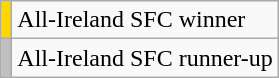<table class="wikitable">
<tr>
<td style="background-color:#FFD700"></td>
<td>All-Ireland SFC winner</td>
</tr>
<tr>
<td style="background-color:#C0C0C0"></td>
<td>All-Ireland SFC runner-up</td>
</tr>
</table>
